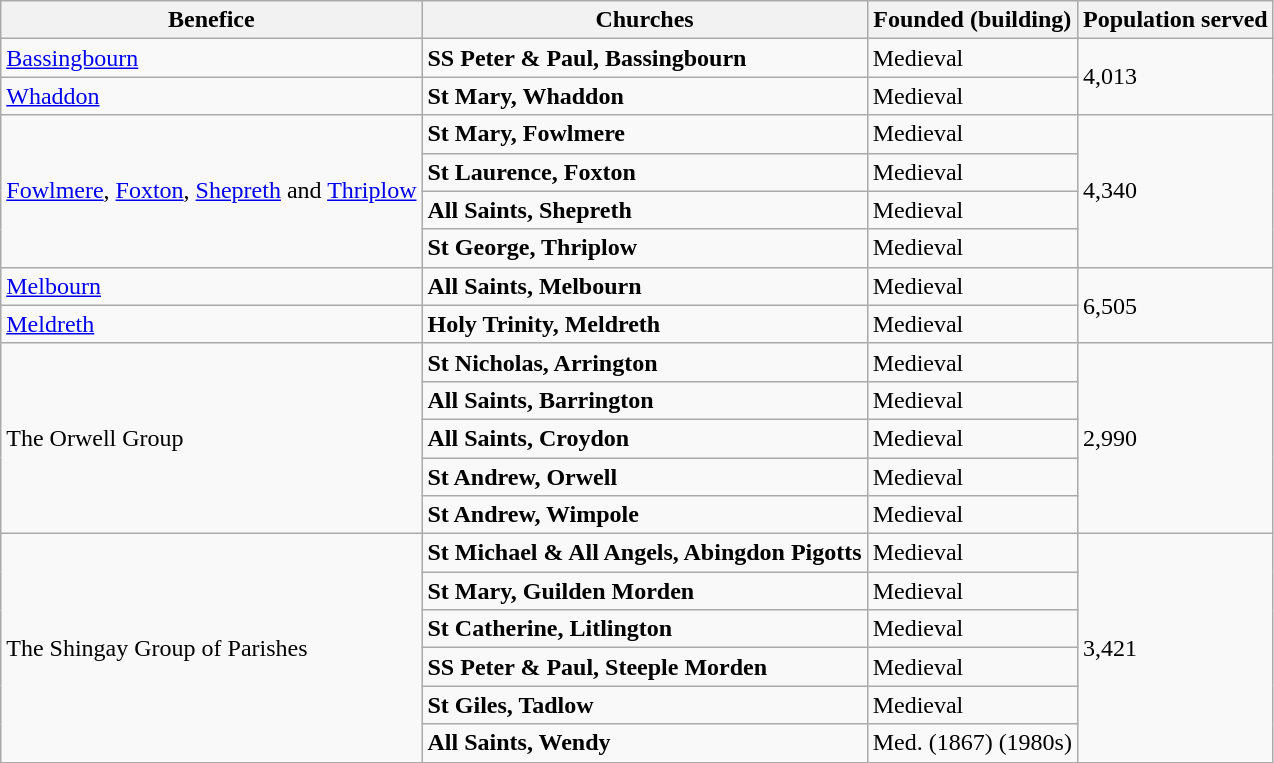<table class="wikitable">
<tr>
<th>Benefice</th>
<th>Churches</th>
<th>Founded (building)</th>
<th>Population served<strong></strong></th>
</tr>
<tr>
<td><a href='#'>Bassingbourn</a></td>
<td><strong>SS Peter & Paul, Bassingbourn</strong></td>
<td>Medieval</td>
<td rowspan="2">4,013</td>
</tr>
<tr>
<td><a href='#'>Whaddon</a></td>
<td><strong>St Mary, Whaddon</strong></td>
<td>Medieval</td>
</tr>
<tr>
<td rowspan="4"><a href='#'>Fowlmere</a>, <a href='#'>Foxton</a>, <a href='#'>Shepreth</a> and <a href='#'>Thriplow</a></td>
<td><strong>St Mary, Fowlmere</strong></td>
<td>Medieval</td>
<td rowspan="4">4,340</td>
</tr>
<tr>
<td><strong>St Laurence, Foxton</strong></td>
<td>Medieval</td>
</tr>
<tr>
<td><strong>All Saints, Shepreth</strong></td>
<td>Medieval</td>
</tr>
<tr>
<td><strong>St George, Thriplow</strong></td>
<td>Medieval</td>
</tr>
<tr>
<td><a href='#'>Melbourn</a></td>
<td><strong>All Saints, Melbourn</strong></td>
<td>Medieval</td>
<td rowspan="2">6,505</td>
</tr>
<tr>
<td><a href='#'>Meldreth</a></td>
<td><strong>Holy Trinity, Meldreth</strong></td>
<td>Medieval</td>
</tr>
<tr>
<td rowspan="5">The Orwell Group</td>
<td><strong>St Nicholas, Arrington</strong></td>
<td>Medieval</td>
<td rowspan="5">2,990</td>
</tr>
<tr>
<td><strong>All Saints, Barrington</strong></td>
<td>Medieval</td>
</tr>
<tr>
<td><strong>All Saints, Croydon</strong></td>
<td>Medieval</td>
</tr>
<tr>
<td><strong>St Andrew, Orwell</strong></td>
<td>Medieval</td>
</tr>
<tr>
<td><strong>St Andrew, Wimpole</strong></td>
<td>Medieval</td>
</tr>
<tr>
<td rowspan="6">The Shingay Group of Parishes</td>
<td><strong>St Michael & All Angels, Abingdon Pigotts</strong></td>
<td>Medieval</td>
<td rowspan="6">3,421</td>
</tr>
<tr>
<td><strong>St Mary, Guilden Morden</strong></td>
<td>Medieval</td>
</tr>
<tr>
<td><strong>St Catherine, Litlington</strong></td>
<td>Medieval</td>
</tr>
<tr>
<td><strong>SS Peter & Paul, Steeple Morden</strong></td>
<td>Medieval</td>
</tr>
<tr>
<td><strong>St Giles, Tadlow</strong></td>
<td>Medieval</td>
</tr>
<tr>
<td><strong>All Saints, Wendy</strong></td>
<td>Med. (1867) (1980s)</td>
</tr>
</table>
